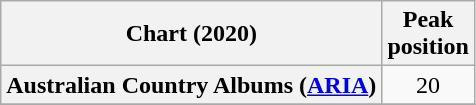<table class="wikitable sortable plainrowheaders" style="text-align:center">
<tr>
<th scope="col">Chart (2020)</th>
<th scope="col">Peak<br> position</th>
</tr>
<tr>
<th scope="row">Australian Country Albums (<a href='#'>ARIA</a>)</th>
<td>20</td>
</tr>
<tr>
</tr>
<tr>
</tr>
<tr>
</tr>
<tr>
</tr>
</table>
